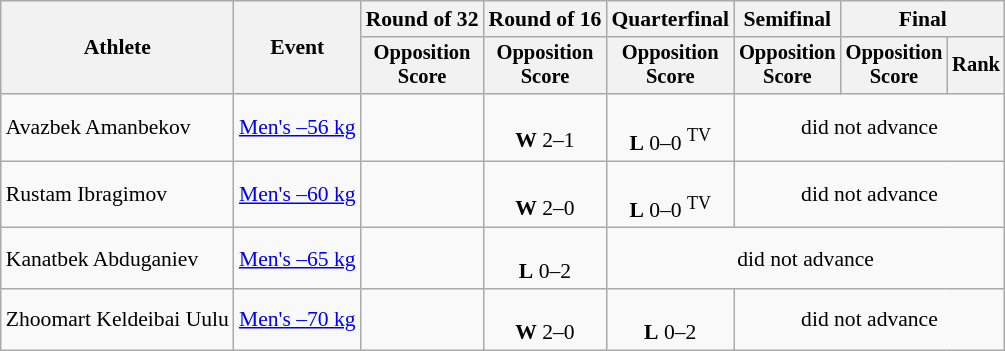<table class=wikitable style=font-size:90%;text-align:center>
<tr>
<th rowspan=2>Athlete</th>
<th rowspan=2>Event</th>
<th>Round of 32</th>
<th>Round of 16</th>
<th>Quarterfinal</th>
<th>Semifinal</th>
<th colspan=2>Final</th>
</tr>
<tr style=font-size:95%>
<th>Opposition<br>Score</th>
<th>Opposition<br>Score</th>
<th>Opposition<br>Score</th>
<th>Opposition<br>Score</th>
<th>Opposition<br>Score</th>
<th>Rank</th>
</tr>
<tr>
<td align=left>Avazbek Amanbekov</td>
<td align=left><a href='#'>Men's –56 kg</a></td>
<td></td>
<td><br><strong>W</strong> 2–1</td>
<td><br><strong>L</strong> 0–0 <sup>TV</sup></td>
<td colspan=3>did not advance</td>
</tr>
<tr>
<td align=left>Rustam Ibragimov</td>
<td align=left><a href='#'>Men's –60 kg</a></td>
<td></td>
<td><br><strong>W</strong> 2–0</td>
<td><br><strong>L</strong> 0–0 <sup>TV</sup></td>
<td colspan=3>did not advance</td>
</tr>
<tr>
<td align=left>Kanatbek Abduganiev</td>
<td align=left><a href='#'>Men's –65 kg</a></td>
<td></td>
<td><br><strong>L</strong> 0–2</td>
<td colspan=4>did not advance</td>
</tr>
<tr>
<td align=left>Zhoomart Keldeibai Uulu</td>
<td align=left><a href='#'>Men's –70 kg</a></td>
<td></td>
<td><br><strong>W</strong> 2–0</td>
<td><br><strong>L</strong> 0–2</td>
<td colspan=3>did not advance</td>
</tr>
</table>
